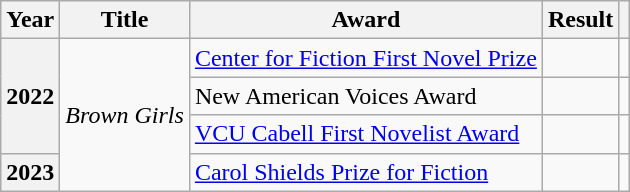<table class="wikitable">
<tr>
<th>Year</th>
<th>Title</th>
<th>Award</th>
<th>Result</th>
<th></th>
</tr>
<tr>
<th rowspan="3">2022</th>
<td rowspan="4"><em>Brown Girls</em></td>
<td><a href='#'>Center for Fiction First Novel Prize</a></td>
<td></td>
<td></td>
</tr>
<tr>
<td>New American Voices Award</td>
<td></td>
<td></td>
</tr>
<tr>
<td><a href='#'>VCU Cabell First Novelist Award</a></td>
<td></td>
<td></td>
</tr>
<tr>
<th>2023</th>
<td><a href='#'>Carol Shields Prize for Fiction</a></td>
<td></td>
<td></td>
</tr>
</table>
